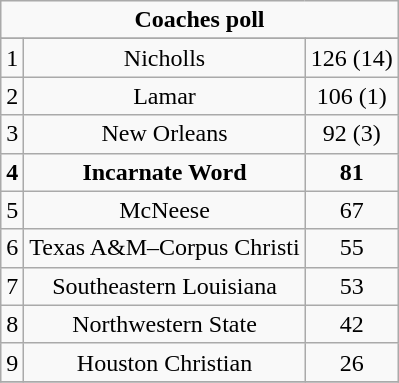<table class="wikitable">
<tr align="center">
<td align="center" Colspan="3"><strong>Coaches poll</strong></td>
</tr>
<tr align="center">
</tr>
<tr align="center">
<td>1</td>
<td>Nicholls</td>
<td>126 (14)</td>
</tr>
<tr align="center">
<td>2</td>
<td>Lamar</td>
<td>106 (1)</td>
</tr>
<tr align="center">
<td>3</td>
<td>New Orleans</td>
<td>92 (3)</td>
</tr>
<tr align="center">
<td><strong>4</strong></td>
<td><strong>Incarnate Word</strong></td>
<td><strong>81</strong></td>
</tr>
<tr align="center">
<td>5</td>
<td>McNeese</td>
<td>67</td>
</tr>
<tr align="center">
<td>6</td>
<td>Texas A&M–Corpus Christi</td>
<td>55</td>
</tr>
<tr align="center">
<td>7</td>
<td>Southeastern Louisiana</td>
<td>53</td>
</tr>
<tr align="center">
<td>8</td>
<td>Northwestern State</td>
<td>42</td>
</tr>
<tr align="center">
<td>9</td>
<td>Houston Christian</td>
<td>26</td>
</tr>
<tr align="center">
</tr>
</table>
